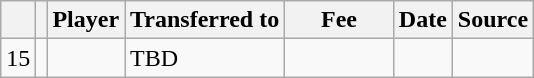<table class="wikitable plainrowheaders sortable">
<tr>
<th></th>
<th></th>
<th scope=col>Player</th>
<th>Transferred to</th>
<th !scope=col; style="width: 65px;">Fee</th>
<th scope=col>Date</th>
<th scope=col>Source</th>
</tr>
<tr>
<td align=center>15</td>
<td align=center></td>
<td></td>
<td>TBD</td>
<td></td>
<td></td>
<td></td>
</tr>
</table>
